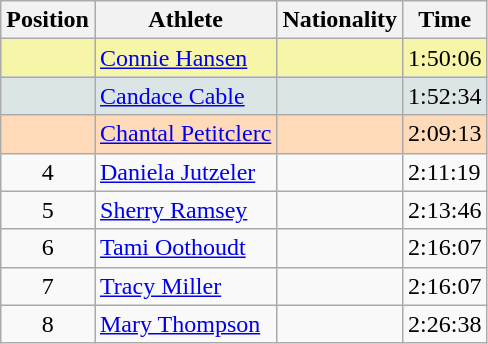<table class="wikitable sortable">
<tr>
<th>Position</th>
<th>Athlete</th>
<th>Nationality</th>
<th>Time</th>
</tr>
<tr bgcolor=#F7F6A8>
<td align=center></td>
<td><a href='#'>Connie Hansen</a></td>
<td></td>
<td>1:50:06</td>
</tr>
<tr bgcolor=#DCE5E5>
<td align=center></td>
<td><a href='#'>Candace Cable</a></td>
<td></td>
<td>1:52:34</td>
</tr>
<tr bgcolor=#FFDAB9>
<td align=center></td>
<td><a href='#'>Chantal Petitclerc</a></td>
<td></td>
<td>2:09:13</td>
</tr>
<tr>
<td align=center>4</td>
<td><a href='#'>Daniela Jutzeler</a></td>
<td></td>
<td>2:11:19</td>
</tr>
<tr>
<td align=center>5</td>
<td><a href='#'>Sherry Ramsey</a></td>
<td></td>
<td>2:13:46</td>
</tr>
<tr>
<td align=center>6</td>
<td><a href='#'>Tami Oothoudt</a></td>
<td></td>
<td>2:16:07</td>
</tr>
<tr>
<td align=center>7</td>
<td><a href='#'>Tracy Miller</a></td>
<td></td>
<td>2:16:07</td>
</tr>
<tr>
<td align=center>8</td>
<td><a href='#'>Mary Thompson</a></td>
<td></td>
<td>2:26:38</td>
</tr>
</table>
